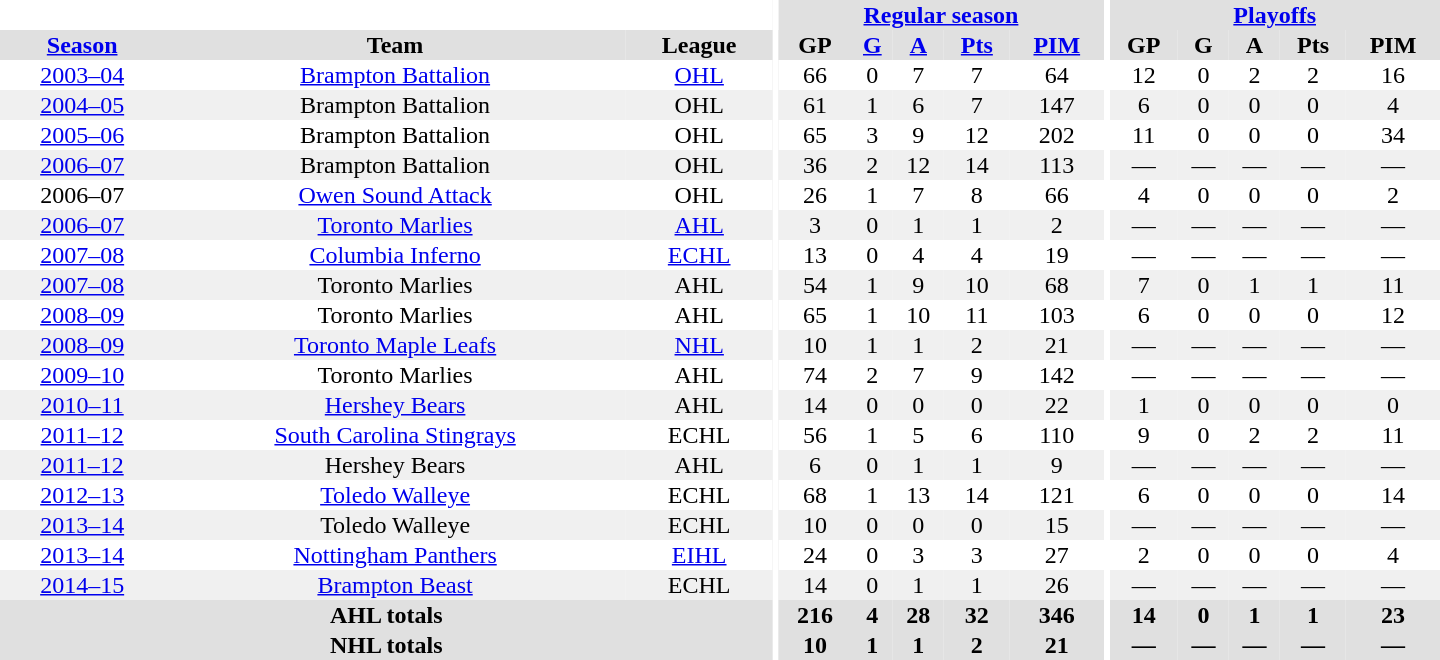<table border="0" cellpadding="1" cellspacing="0" style="text-align:center; width:60em">
<tr bgcolor="#e0e0e0">
<th colspan="3"  bgcolor="#ffffff"></th>
<th rowspan="99" bgcolor="#ffffff"></th>
<th colspan="5"><a href='#'>Regular season</a></th>
<th rowspan="99" bgcolor="#ffffff"></th>
<th colspan="5"><a href='#'>Playoffs</a></th>
</tr>
<tr bgcolor="#e0e0e0">
<th><a href='#'>Season</a></th>
<th>Team</th>
<th>League</th>
<th>GP</th>
<th><a href='#'>G</a></th>
<th><a href='#'>A</a></th>
<th><a href='#'>Pts</a></th>
<th><a href='#'>PIM</a></th>
<th>GP</th>
<th>G</th>
<th>A</th>
<th>Pts</th>
<th>PIM</th>
</tr>
<tr>
<td><a href='#'>2003–04</a></td>
<td><a href='#'>Brampton Battalion</a></td>
<td><a href='#'>OHL</a></td>
<td>66</td>
<td>0</td>
<td>7</td>
<td>7</td>
<td>64</td>
<td>12</td>
<td>0</td>
<td>2</td>
<td>2</td>
<td>16</td>
</tr>
<tr bgcolor="#f0f0f0">
<td><a href='#'>2004–05</a></td>
<td>Brampton Battalion</td>
<td>OHL</td>
<td>61</td>
<td>1</td>
<td>6</td>
<td>7</td>
<td>147</td>
<td>6</td>
<td>0</td>
<td>0</td>
<td>0</td>
<td>4</td>
</tr>
<tr>
<td><a href='#'>2005–06</a></td>
<td>Brampton Battalion</td>
<td>OHL</td>
<td>65</td>
<td>3</td>
<td>9</td>
<td>12</td>
<td>202</td>
<td>11</td>
<td>0</td>
<td>0</td>
<td>0</td>
<td>34</td>
</tr>
<tr bgcolor="#f0f0f0">
<td><a href='#'>2006–07</a></td>
<td>Brampton Battalion</td>
<td>OHL</td>
<td>36</td>
<td>2</td>
<td>12</td>
<td>14</td>
<td>113</td>
<td>—</td>
<td>—</td>
<td>—</td>
<td>—</td>
<td>—</td>
</tr>
<tr>
<td>2006–07</td>
<td><a href='#'>Owen Sound Attack</a></td>
<td>OHL</td>
<td>26</td>
<td>1</td>
<td>7</td>
<td>8</td>
<td>66</td>
<td>4</td>
<td>0</td>
<td>0</td>
<td>0</td>
<td>2</td>
</tr>
<tr bgcolor="#f0f0f0">
<td><a href='#'>2006–07</a></td>
<td><a href='#'>Toronto Marlies</a></td>
<td><a href='#'>AHL</a></td>
<td>3</td>
<td>0</td>
<td>1</td>
<td>1</td>
<td>2</td>
<td>—</td>
<td>—</td>
<td>—</td>
<td>—</td>
<td>—</td>
</tr>
<tr>
<td><a href='#'>2007–08</a></td>
<td><a href='#'>Columbia Inferno</a></td>
<td><a href='#'>ECHL</a></td>
<td>13</td>
<td>0</td>
<td>4</td>
<td>4</td>
<td>19</td>
<td>—</td>
<td>—</td>
<td>—</td>
<td>—</td>
<td>—</td>
</tr>
<tr bgcolor="#f0f0f0">
<td><a href='#'>2007–08</a></td>
<td>Toronto Marlies</td>
<td>AHL</td>
<td>54</td>
<td>1</td>
<td>9</td>
<td>10</td>
<td>68</td>
<td>7</td>
<td>0</td>
<td>1</td>
<td>1</td>
<td>11</td>
</tr>
<tr>
<td><a href='#'>2008–09</a></td>
<td>Toronto Marlies</td>
<td>AHL</td>
<td>65</td>
<td>1</td>
<td>10</td>
<td>11</td>
<td>103</td>
<td>6</td>
<td>0</td>
<td>0</td>
<td>0</td>
<td>12</td>
</tr>
<tr bgcolor="#f0f0f0">
<td><a href='#'>2008–09</a></td>
<td><a href='#'>Toronto Maple Leafs</a></td>
<td><a href='#'>NHL</a></td>
<td>10</td>
<td>1</td>
<td>1</td>
<td>2</td>
<td>21</td>
<td>—</td>
<td>—</td>
<td>—</td>
<td>—</td>
<td>—</td>
</tr>
<tr>
<td><a href='#'>2009–10</a></td>
<td>Toronto Marlies</td>
<td>AHL</td>
<td>74</td>
<td>2</td>
<td>7</td>
<td>9</td>
<td>142</td>
<td>—</td>
<td>—</td>
<td>—</td>
<td>—</td>
<td>—</td>
</tr>
<tr bgcolor="#f0f0f0">
<td><a href='#'>2010–11</a></td>
<td><a href='#'>Hershey Bears</a></td>
<td>AHL</td>
<td>14</td>
<td>0</td>
<td>0</td>
<td>0</td>
<td>22</td>
<td>1</td>
<td>0</td>
<td>0</td>
<td>0</td>
<td>0</td>
</tr>
<tr>
<td><a href='#'>2011–12</a></td>
<td><a href='#'>South Carolina Stingrays</a></td>
<td>ECHL</td>
<td>56</td>
<td>1</td>
<td>5</td>
<td>6</td>
<td>110</td>
<td>9</td>
<td>0</td>
<td>2</td>
<td>2</td>
<td>11</td>
</tr>
<tr bgcolor="#f0f0f0">
<td><a href='#'>2011–12</a></td>
<td>Hershey Bears</td>
<td>AHL</td>
<td>6</td>
<td>0</td>
<td>1</td>
<td>1</td>
<td>9</td>
<td>—</td>
<td>—</td>
<td>—</td>
<td>—</td>
<td>—</td>
</tr>
<tr>
<td><a href='#'>2012–13</a></td>
<td><a href='#'>Toledo Walleye</a></td>
<td>ECHL</td>
<td>68</td>
<td>1</td>
<td>13</td>
<td>14</td>
<td>121</td>
<td>6</td>
<td>0</td>
<td>0</td>
<td>0</td>
<td>14</td>
</tr>
<tr bgcolor="#f0f0f0">
<td><a href='#'>2013–14</a></td>
<td>Toledo Walleye</td>
<td>ECHL</td>
<td>10</td>
<td>0</td>
<td>0</td>
<td>0</td>
<td>15</td>
<td>—</td>
<td>—</td>
<td>—</td>
<td>—</td>
<td>—</td>
</tr>
<tr>
<td><a href='#'>2013–14</a></td>
<td><a href='#'>Nottingham Panthers</a></td>
<td><a href='#'>EIHL</a></td>
<td>24</td>
<td>0</td>
<td>3</td>
<td>3</td>
<td>27</td>
<td>2</td>
<td>0</td>
<td>0</td>
<td>0</td>
<td>4</td>
</tr>
<tr bgcolor="#f0f0f0">
<td><a href='#'>2014–15</a></td>
<td><a href='#'>Brampton Beast</a></td>
<td>ECHL</td>
<td>14</td>
<td>0</td>
<td>1</td>
<td>1</td>
<td>26</td>
<td>—</td>
<td>—</td>
<td>—</td>
<td>—</td>
<td>—</td>
</tr>
<tr style="background: #e0e0e0;">
<th colspan="3">AHL totals</th>
<th>216</th>
<th>4</th>
<th>28</th>
<th>32</th>
<th>346</th>
<th>14</th>
<th>0</th>
<th>1</th>
<th>1</th>
<th>23</th>
</tr>
<tr style="background: #e0e0e0;">
<th colspan="3">NHL totals</th>
<th>10</th>
<th>1</th>
<th>1</th>
<th>2</th>
<th>21</th>
<th>—</th>
<th>—</th>
<th>—</th>
<th>—</th>
<th>—</th>
</tr>
</table>
